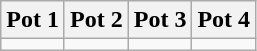<table class="wikitable">
<tr>
<th width=25%>Pot 1</th>
<th width=25%>Pot 2</th>
<th width=25%>Pot 3</th>
<th width=25%>Pot 4</th>
</tr>
<tr style="vertical-align:top">
<td></td>
<td></td>
<td></td>
<td></td>
</tr>
</table>
